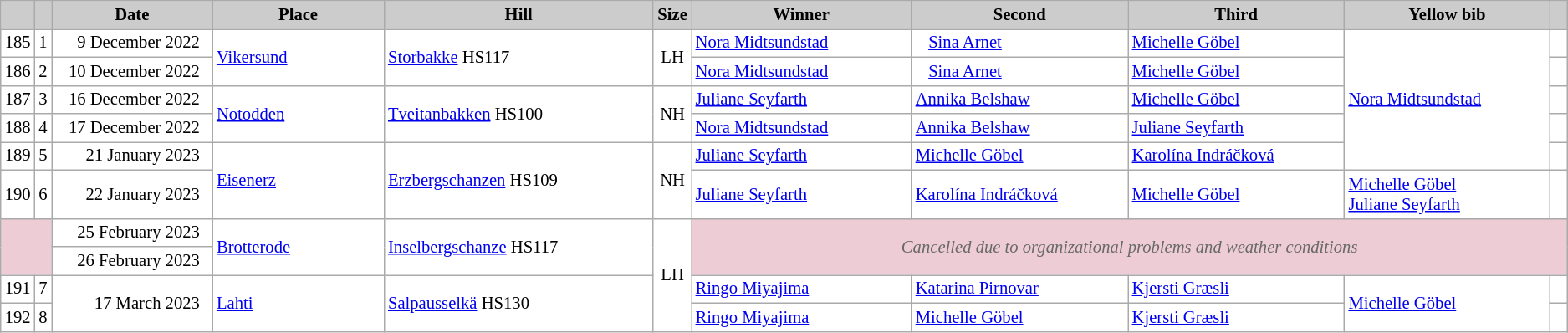<table class="wikitable plainrowheaders" style="background:#fff; font-size:86%; line-height:16px; border:grey solid 1px; border-collapse:collapse;">
<tr>
<th scope="col" style="background:#ccc; width=30 px;"></th>
<th scope="col" style="background:#ccc; width=45 px;"></th>
<th scope="col" style="background:#ccc; width:140px;">Date</th>
<th scope="col" style="background:#ccc; width:150px;">Place</th>
<th scope="col" style="background:#ccc; width:240px;">Hill</th>
<th scope="col" style="background:#ccc; width:20px;">Size</th>
<th scope="col" style="background:#ccc; width:195px;">Winner</th>
<th scope="col" style="background:#ccc; width:195px;">Second</th>
<th scope="col" style="background:#ccc; width:195px;">Third</th>
<th scope="col" style="background:#ccc; width:180px;">Yellow bib</th>
<th scope="col" style="background:#ccc; width:10px;"></th>
</tr>
<tr>
<td align="center">185</td>
<td align="center">1</td>
<td align="right">9 December 2022  </td>
<td rowspan=2> <a href='#'>Vikersund</a></td>
<td rowspan=2><a href='#'>Storbakke</a> HS117</td>
<td rowspan=2 align="center">LH</td>
<td> <a href='#'>Nora Midtsundstad</a></td>
<td>   <a href='#'>Sina Arnet</a></td>
<td> <a href='#'>Michelle Göbel</a></td>
<td rowspan=5> <a href='#'>Nora Midtsundstad</a></td>
<td></td>
</tr>
<tr>
<td align="center">186</td>
<td align="center">2</td>
<td align="right">10 December 2022  </td>
<td> <a href='#'>Nora Midtsundstad</a></td>
<td>   <a href='#'>Sina Arnet</a></td>
<td> <a href='#'>Michelle Göbel</a></td>
<td></td>
</tr>
<tr>
<td align="center">187</td>
<td align="center">3</td>
<td align="right">16 December 2022  </td>
<td rowspan=2> <a href='#'>Notodden</a></td>
<td rowspan=2><a href='#'>Tveitanbakken</a> HS100</td>
<td rowspan=2 align="center">NH</td>
<td> <a href='#'>Juliane Seyfarth</a></td>
<td> <a href='#'>Annika Belshaw</a></td>
<td> <a href='#'>Michelle Göbel</a></td>
<td></td>
</tr>
<tr>
<td align="center">188</td>
<td align="center">4</td>
<td align="right">17 December 2022  </td>
<td> <a href='#'>Nora Midtsundstad</a></td>
<td> <a href='#'>Annika Belshaw</a></td>
<td> <a href='#'>Juliane Seyfarth</a></td>
<td></td>
</tr>
<tr>
<td align="center">189</td>
<td align="center">5</td>
<td align="right">21 January 2023  </td>
<td rowspan=2> <a href='#'>Eisenerz</a></td>
<td rowspan=2><a href='#'>Erzbergschanzen</a> HS109</td>
<td rowspan=2 align="center">NH</td>
<td> <a href='#'>Juliane Seyfarth</a></td>
<td> <a href='#'>Michelle Göbel</a></td>
<td> <a href='#'>Karolína Indráčková</a></td>
<td></td>
</tr>
<tr>
<td align="center">190</td>
<td align="center">6</td>
<td align="right">22 January 2023  </td>
<td> <a href='#'>Juliane Seyfarth</a></td>
<td> <a href='#'>Karolína Indráčková</a></td>
<td> <a href='#'>Michelle Göbel</a></td>
<td> <a href='#'>Michelle Göbel</a><br> <a href='#'>Juliane Seyfarth</a></td>
<td></td>
</tr>
<tr>
<td rowspan=2 colspan=2 align="center" bgcolor="EDCCD5"></td>
<td align="right">25 February 2023  </td>
<td rowspan=2> <a href='#'>Brotterode</a></td>
<td rowspan=2><a href='#'>Inselbergschanze</a> HS117</td>
<td rowspan=4 align="center">LH</td>
<td align="center" colspan="5" rowspan="2" bgcolor="EDCCD5" style=color:#696969><em>Cancelled due to organizational problems and weather conditions</em></td>
</tr>
<tr>
<td align="right">26 February 2023  </td>
</tr>
<tr>
<td align="center">191</td>
<td align="center">7</td>
<td rowspan=2 align="right">17 March 2023  </td>
<td rowspan=2> <a href='#'>Lahti</a></td>
<td rowspan=2><a href='#'>Salpausselkä</a> HS130</td>
<td> <a href='#'>Ringo Miyajima</a></td>
<td> <a href='#'>Katarina Pirnovar</a></td>
<td> <a href='#'>Kjersti Græsli</a></td>
<td rowspan=2> <a href='#'>Michelle Göbel</a></td>
<td></td>
</tr>
<tr>
<td align="center">192</td>
<td align="center">8</td>
<td> <a href='#'>Ringo Miyajima</a></td>
<td> <a href='#'>Michelle Göbel</a></td>
<td> <a href='#'>Kjersti Græsli</a></td>
<td></td>
</tr>
</table>
